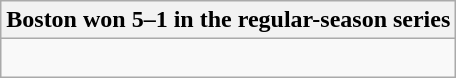<table class="wikitable collapsible collapsed">
<tr>
<th>Boston won 5–1 in the regular-season series</th>
</tr>
<tr>
<td><br>




</td>
</tr>
</table>
